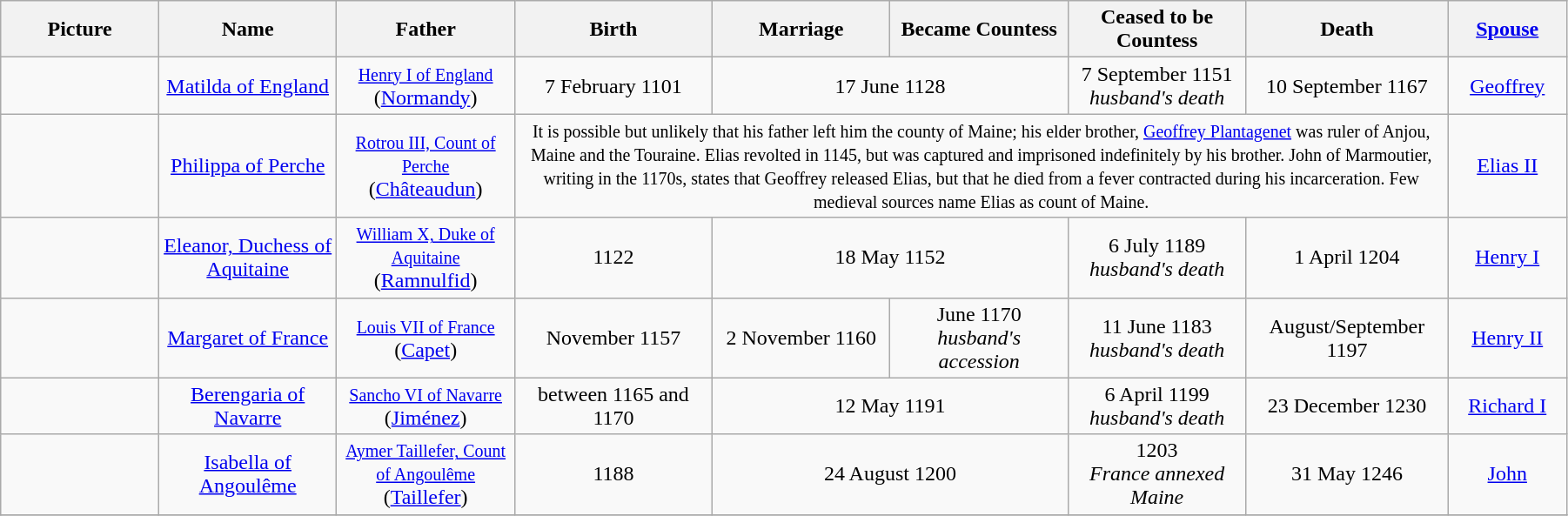<table width=95% class="wikitable">
<tr>
<th width = "8%">Picture</th>
<th width = "9%">Name</th>
<th width = "9%">Father</th>
<th width = "10%">Birth</th>
<th width = "9%">Marriage</th>
<th width = "9%">Became Countess</th>
<th width = "9%">Ceased to be Countess</th>
<th width = "9%">Death</th>
<th width = "6%"><a href='#'>Spouse</a></th>
</tr>
<tr>
<td align="center"></td>
<td align="center"><a href='#'>Matilda of England</a></td>
<td align="center"><small><a href='#'>Henry I of England</a></small><br>(<a href='#'>Normandy</a>)</td>
<td align="center">7 February 1101</td>
<td align="center" colspan="2">17 June 1128</td>
<td align="center">7 September 1151<br><em>husband's death</em></td>
<td align="center">10 September 1167</td>
<td align="center"><a href='#'>Geoffrey</a></td>
</tr>
<tr>
<td align="center"></td>
<td align="center"><a href='#'>Philippa of Perche</a></td>
<td align="center"><small><a href='#'>Rotrou III, Count of Perche</a></small><br>(<a href='#'>Châteaudun</a>)</td>
<td align="center" colspan="5"><small>It is possible but unlikely that his father left him the county of Maine; his elder brother, <a href='#'>Geoffrey Plantagenet</a> was ruler of Anjou, Maine and the Touraine. Elias revolted in 1145, but was captured and imprisoned indefinitely by his brother.  John of Marmoutier, writing in the 1170s, states that Geoffrey released Elias, but that he died from a fever contracted during his incarceration. Few medieval sources name Elias as count of Maine.</small></td>
<td align="center"><a href='#'>Elias II</a></td>
</tr>
<tr>
<td align="center"></td>
<td align="center"><a href='#'>Eleanor, Duchess of Aquitaine</a></td>
<td align="center"><small><a href='#'>William X, Duke of Aquitaine</a></small><br>(<a href='#'>Ramnulfid</a>)</td>
<td align="center">1122</td>
<td align="center" colspan="2">18 May 1152</td>
<td align="center">6 July 1189<br><em>husband's death</em></td>
<td align="center">1 April 1204</td>
<td align="center"><a href='#'>Henry I</a></td>
</tr>
<tr>
<td align="center"></td>
<td align="center"><a href='#'>Margaret of France</a></td>
<td align="center"><small><a href='#'>Louis VII of France</a></small><br>(<a href='#'>Capet</a>)</td>
<td align="center">November 1157</td>
<td align="center">2 November 1160</td>
<td align="center">June 1170<br><em>husband's accession</em></td>
<td align="center">11 June 1183<br><em>husband's death</em></td>
<td align="center">August/September 1197</td>
<td align="center"><a href='#'>Henry II</a></td>
</tr>
<tr>
<td align="center"></td>
<td align="center"><a href='#'>Berengaria of Navarre</a></td>
<td align="center"><small><a href='#'>Sancho VI of Navarre</a></small><br>(<a href='#'>Jiménez</a>)</td>
<td align="center">between 1165 and 1170</td>
<td align="center" colspan="2">12 May 1191</td>
<td align="center">6 April 1199<br><em>husband's death</em></td>
<td align="center">23 December 1230</td>
<td align="center"><a href='#'>Richard I</a></td>
</tr>
<tr>
<td align="center"></td>
<td align="center"><a href='#'>Isabella of Angoulême</a></td>
<td align="center"><small><a href='#'>Aymer Taillefer, Count of Angoulême</a></small><br>(<a href='#'>Taillefer</a>)</td>
<td align="center">1188</td>
<td align="center" colspan="2">24 August 1200</td>
<td align="center">1203<br><em>France annexed Maine</em></td>
<td align="center">31 May 1246</td>
<td align="center"><a href='#'>John</a></td>
</tr>
<tr>
</tr>
</table>
